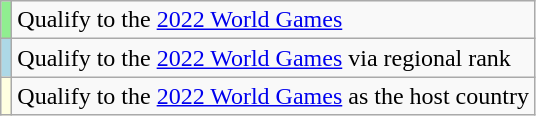<table class=wikitable style="text-align:left;">
<tr>
<td bgcolor=lightgreen></td>
<td>Qualify to the <a href='#'>2022 World Games</a></td>
</tr>
<tr>
<td bgcolor=lightblue></td>
<td>Qualify to the <a href='#'>2022 World Games</a> via regional rank</td>
</tr>
<tr>
<td bgcolor=lightyellow></td>
<td>Qualify to the <a href='#'>2022 World Games</a> as the host country</td>
</tr>
</table>
